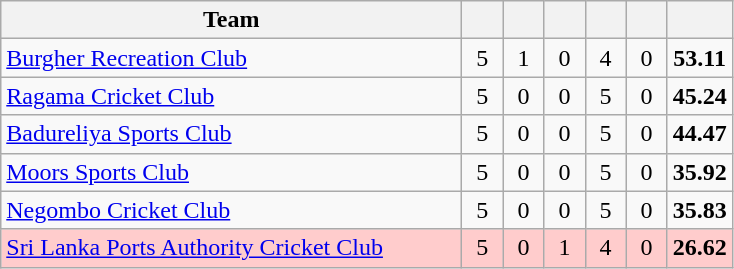<table class="wikitable" style="text-align:center">
<tr>
<th style="width:300px">Team</th>
<th width="20"></th>
<th width="20"></th>
<th width="20"></th>
<th width="20"></th>
<th width="20"></th>
<th width="20"></th>
</tr>
<tr>
<td style="text-align:left"><a href='#'>Burgher Recreation Club</a></td>
<td>5</td>
<td>1</td>
<td>0</td>
<td>4</td>
<td>0</td>
<td><strong>53.11</strong></td>
</tr>
<tr>
<td style="text-align:left"><a href='#'>Ragama Cricket Club</a></td>
<td>5</td>
<td>0</td>
<td>0</td>
<td>5</td>
<td>0</td>
<td><strong>45.24</strong></td>
</tr>
<tr>
<td style="text-align:left"><a href='#'>Badureliya Sports Club</a></td>
<td>5</td>
<td>0</td>
<td>0</td>
<td>5</td>
<td>0</td>
<td><strong>44.47</strong></td>
</tr>
<tr>
<td style="text-align:left"><a href='#'>Moors Sports Club</a></td>
<td>5</td>
<td>0</td>
<td>0</td>
<td>5</td>
<td>0</td>
<td><strong>35.92</strong></td>
</tr>
<tr>
<td style="text-align:left"><a href='#'>Negombo Cricket Club</a></td>
<td>5</td>
<td>0</td>
<td>0</td>
<td>5</td>
<td>0</td>
<td><strong>35.83</strong></td>
</tr>
<tr style="background:#ffcccc">
<td style="text-align:left"><a href='#'>Sri Lanka Ports Authority Cricket Club</a></td>
<td>5</td>
<td>0</td>
<td>1</td>
<td>4</td>
<td>0</td>
<td><strong>26.62</strong></td>
</tr>
</table>
